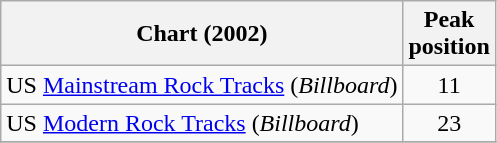<table class="wikitable">
<tr>
<th>Chart (2002)</th>
<th>Peak<br>position</th>
</tr>
<tr>
<td>US <a href='#'>Mainstream Rock Tracks</a> (<em>Billboard</em>)</td>
<td align="center">11</td>
</tr>
<tr>
<td>US <a href='#'>Modern Rock Tracks</a> (<em>Billboard</em>)</td>
<td align="center">23</td>
</tr>
<tr>
</tr>
</table>
